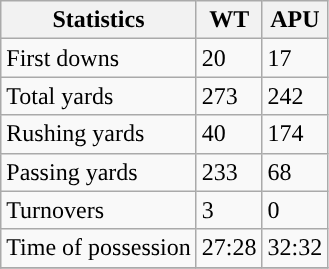<table class="wikitable">
<tr>
<th>Statistics</th>
<th>WT</th>
<th>APU</th>
</tr>
<tr>
<td>First downs</td>
<td>20</td>
<td>17</td>
</tr>
<tr>
<td>Total yards</td>
<td>273</td>
<td>242</td>
</tr>
<tr>
<td>Rushing yards</td>
<td>40</td>
<td>174</td>
</tr>
<tr>
<td>Passing yards</td>
<td>233</td>
<td>68</td>
</tr>
<tr>
<td>Turnovers</td>
<td>3</td>
<td>0</td>
</tr>
<tr>
<td>Time of possession</td>
<td>27:28</td>
<td>32:32</td>
</tr>
<tr>
</tr>
</table>
